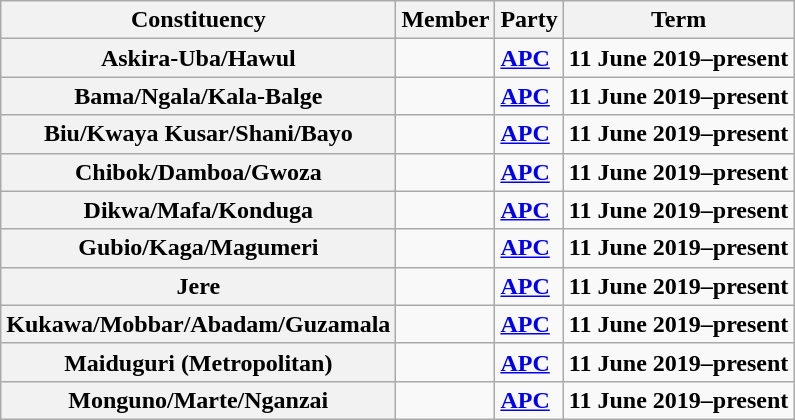<table class="wikitable">
<tr valign=bottom>
<th>Constituency</th>
<th>Member</th>
<th>Party</th>
<th>Term</th>
</tr>
<tr>
<th>Askira-Uba/Hawul</th>
<td><strong></strong></td>
<td><strong><a href='#'>APC</a></strong></td>
<td><strong>11 June 2019–present</strong></td>
</tr>
<tr>
<th>Bama/Ngala/Kala-Balge</th>
<td><strong></strong></td>
<td><strong><a href='#'>APC</a></strong></td>
<td><strong>11 June 2019–present</strong></td>
</tr>
<tr>
<th>Biu/Kwaya Kusar/Shani/Bayo</th>
<td><strong></strong></td>
<td><strong><a href='#'>APC</a></strong></td>
<td><strong>11 June 2019–present</strong></td>
</tr>
<tr>
<th>Chibok/Damboa/Gwoza</th>
<td><strong></strong></td>
<td><strong><a href='#'>APC</a></strong></td>
<td><strong>11 June 2019–present</strong></td>
</tr>
<tr>
<th>Dikwa/Mafa/Konduga</th>
<td><strong></strong></td>
<td><strong><a href='#'>APC</a></strong></td>
<td><strong>11 June 2019–present</strong></td>
</tr>
<tr>
<th>Gubio/Kaga/Magumeri</th>
<td><strong></strong></td>
<td><strong><a href='#'>APC</a></strong></td>
<td><strong>11 June 2019–present</strong></td>
</tr>
<tr>
<th>Jere</th>
<td><strong></strong></td>
<td><strong><a href='#'>APC</a></strong></td>
<td><strong>11 June 2019–present</strong></td>
</tr>
<tr>
<th>Kukawa/Mobbar/Abadam/Guzamala</th>
<td><strong></strong></td>
<td><strong><a href='#'>APC</a></strong></td>
<td><strong>11 June 2019–present</strong></td>
</tr>
<tr>
<th>Maiduguri (Metropolitan)</th>
<td><strong></strong></td>
<td><strong><a href='#'>APC</a></strong></td>
<td><strong>11 June 2019–present</strong></td>
</tr>
<tr>
<th>Monguno/Marte/Nganzai</th>
<td><strong></strong></td>
<td><strong><a href='#'>APC</a></strong></td>
<td><strong>11 June 2019–present</strong></td>
</tr>
</table>
